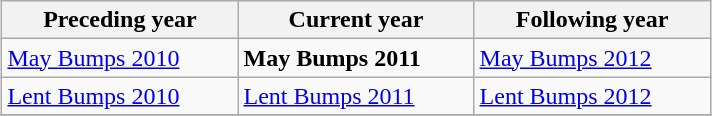<table class="wikitable" style="margin:1em auto;">
<tr>
<th width=150>Preceding year</th>
<th width=150>Current year</th>
<th width=150>Following year</th>
</tr>
<tr>
<td><a href='#'>May Bumps 2010</a></td>
<td><strong>May Bumps 2011</strong></td>
<td><a href='#'>May Bumps 2012</a></td>
</tr>
<tr>
<td><a href='#'>Lent Bumps 2010</a></td>
<td><a href='#'>Lent Bumps 2011</a></td>
<td><a href='#'>Lent Bumps 2012</a></td>
</tr>
<tr>
</tr>
</table>
